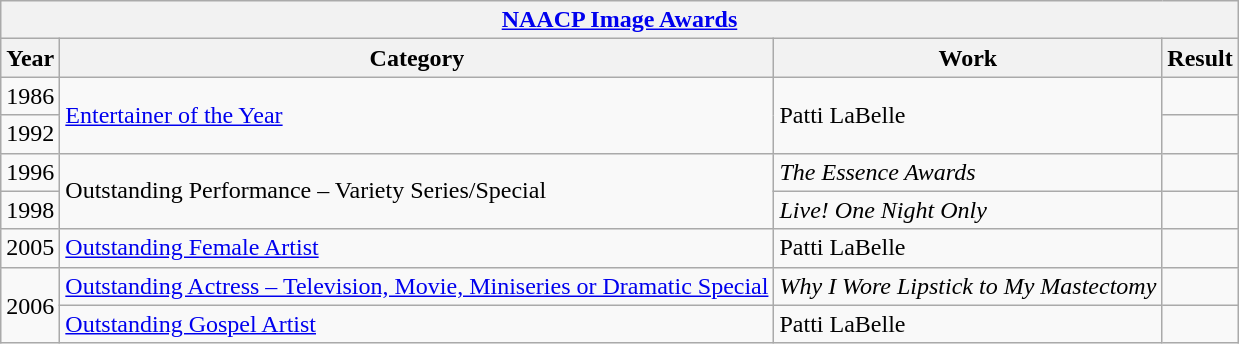<table class="wikitable sortable">
<tr>
<th colspan=4><a href='#'>NAACP Image Awards</a></th>
</tr>
<tr>
<th>Year</th>
<th>Category</th>
<th>Work</th>
<th>Result</th>
</tr>
<tr>
<td>1986</td>
<td rowspan="2"><a href='#'>Entertainer of the Year</a></td>
<td rowspan="2">Patti LaBelle</td>
<td></td>
</tr>
<tr>
<td>1992</td>
<td></td>
</tr>
<tr>
<td>1996</td>
<td rowspan="2">Outstanding Performance – Variety Series/Special</td>
<td><em>The Essence Awards</em></td>
<td></td>
</tr>
<tr>
<td>1998</td>
<td><em>Live! One Night Only</em></td>
<td></td>
</tr>
<tr>
<td>2005</td>
<td><a href='#'>Outstanding Female Artist</a></td>
<td>Patti LaBelle</td>
<td></td>
</tr>
<tr>
<td rowspan="2">2006</td>
<td><a href='#'>Outstanding Actress – Television, Movie, Miniseries or Dramatic Special</a></td>
<td><em>Why I Wore Lipstick to My Mastectomy</em></td>
<td></td>
</tr>
<tr>
<td><a href='#'>Outstanding Gospel Artist</a></td>
<td>Patti LaBelle</td>
<td></td>
</tr>
</table>
